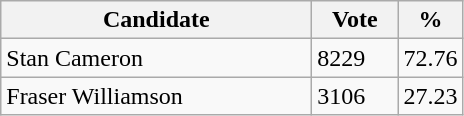<table class="wikitable">
<tr>
<th bgcolor="#DDDDFF" width="200px">Candidate</th>
<th bgcolor="#DDDDFF" width="50px">Vote</th>
<th bgcolor="#DDDDFF" width="30px">%</th>
</tr>
<tr>
<td>Stan Cameron</td>
<td>8229</td>
<td>72.76</td>
</tr>
<tr>
<td>Fraser Williamson</td>
<td>3106</td>
<td>27.23</td>
</tr>
</table>
